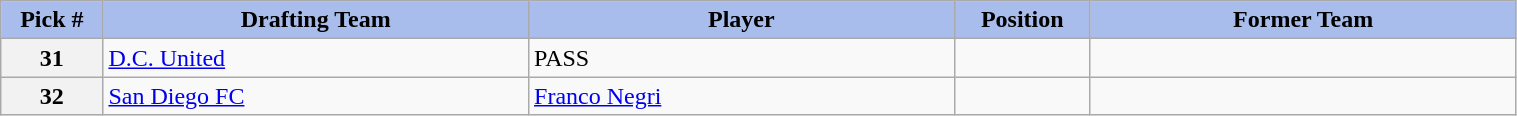<table class="wikitable sortable" style="width: 80%">
<tr>
<th width=6% style="background:#A8BDEC;">Pick #</th>
<th width=25% style="background:#A8BDEC;">Drafting Team</th>
<th width=25% style="background:#A8BDEC;">Player</th>
<th width=8% style="background:#A8BDEC;">Position</th>
<th width=25% style="background:#A8BDEC;">Former Team</th>
</tr>
<tr>
<th>31</th>
<td><a href='#'>D.C. United</a></td>
<td>PASS</td>
<td></td>
<td></td>
</tr>
<tr>
<th>32</th>
<td><a href='#'>San Diego FC</a></td>
<td> <a href='#'>Franco Negri</a></td>
<td></td>
<td></td>
</tr>
</table>
